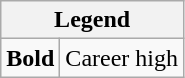<table class="wikitable mw-collapsible mw-collapsed">
<tr>
<th colspan="2">Legend</th>
</tr>
<tr>
<td><strong>Bold</strong></td>
<td>Career high</td>
</tr>
</table>
